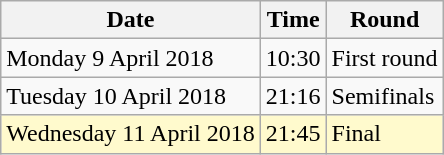<table class="wikitable">
<tr>
<th>Date</th>
<th>Time</th>
<th>Round</th>
</tr>
<tr>
<td>Monday 9 April 2018</td>
<td>10:30</td>
<td>First round</td>
</tr>
<tr>
<td>Tuesday 10 April 2018</td>
<td>21:16</td>
<td>Semifinals</td>
</tr>
<tr>
<td style=background:lemonchiffon>Wednesday 11 April 2018</td>
<td style=background:lemonchiffon>21:45</td>
<td style=background:lemonchiffon>Final</td>
</tr>
</table>
